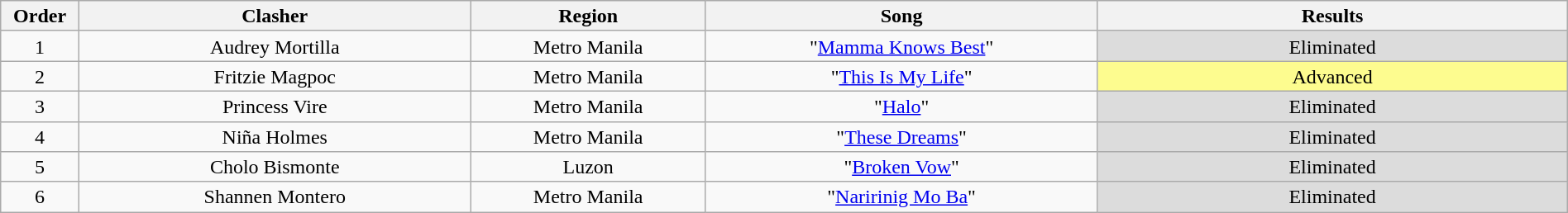<table class="wikitable" style="text-align:center; line-height:17px; width:100%;">
<tr>
<th width="5%">Order</th>
<th width="25%">Clasher</th>
<th>Region</th>
<th width="25%">Song</th>
<th width="30%">Results</th>
</tr>
<tr>
<td>1</td>
<td>Audrey Mortilla</td>
<td>Metro Manila</td>
<td>"<a href='#'>Mamma Knows Best</a>"</td>
<td style="background:#DCDCDC;">Eliminated</td>
</tr>
<tr>
<td>2</td>
<td>Fritzie Magpoc</td>
<td>Metro Manila</td>
<td>"<a href='#'>This Is My Life</a>"</td>
<td style="background:#fdfc8f;">Advanced</td>
</tr>
<tr>
<td>3</td>
<td>Princess Vire</td>
<td>Metro Manila</td>
<td>"<a href='#'>Halo</a>"</td>
<td style="background:#DCDCDC;">Eliminated</td>
</tr>
<tr>
<td>4</td>
<td>Niña Holmes</td>
<td>Metro Manila</td>
<td>"<a href='#'>These Dreams</a>"</td>
<td style="background:#DCDCDC;">Eliminated</td>
</tr>
<tr>
<td>5</td>
<td>Cholo Bismonte</td>
<td>Luzon</td>
<td>"<a href='#'>Broken Vow</a>"</td>
<td style="background:#DCDCDC;">Eliminated</td>
</tr>
<tr>
<td>6</td>
<td>Shannen Montero</td>
<td>Metro Manila</td>
<td>"<a href='#'>Naririnig Mo Ba</a>"</td>
<td style="background:#DCDCDC;">Eliminated</td>
</tr>
</table>
